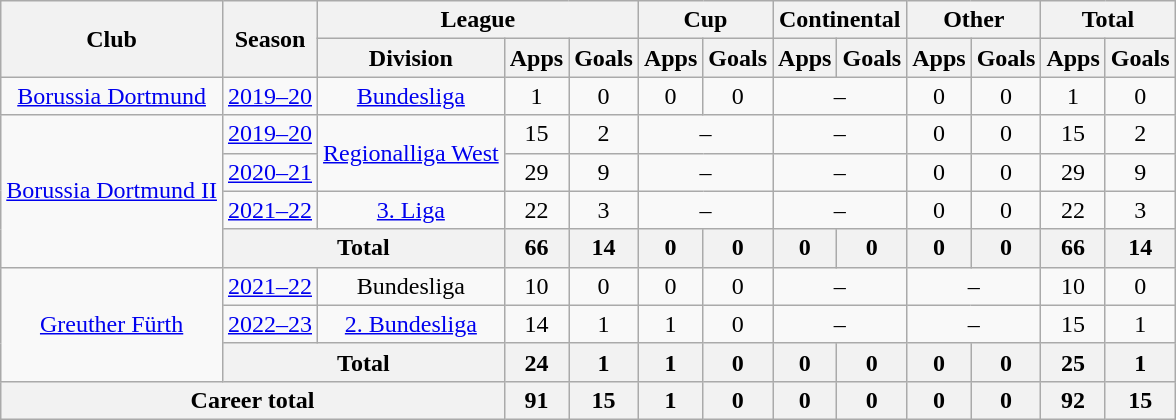<table class="wikitable" style="text-align:center">
<tr>
<th rowspan="2">Club</th>
<th rowspan="2">Season</th>
<th colspan="3">League</th>
<th colspan="2">Cup</th>
<th colspan="2">Continental</th>
<th colspan="2">Other</th>
<th colspan="2">Total</th>
</tr>
<tr>
<th>Division</th>
<th>Apps</th>
<th>Goals</th>
<th>Apps</th>
<th>Goals</th>
<th>Apps</th>
<th>Goals</th>
<th>Apps</th>
<th>Goals</th>
<th>Apps</th>
<th>Goals</th>
</tr>
<tr>
<td><a href='#'>Borussia Dortmund</a></td>
<td><a href='#'>2019–20</a></td>
<td><a href='#'>Bundesliga</a></td>
<td>1</td>
<td>0</td>
<td>0</td>
<td>0</td>
<td colspan="2">–</td>
<td>0</td>
<td>0</td>
<td>1</td>
<td>0</td>
</tr>
<tr>
<td rowspan="4"><a href='#'>Borussia Dortmund II</a></td>
<td><a href='#'>2019–20</a></td>
<td rowspan="2"><a href='#'>Regionalliga West</a></td>
<td>15</td>
<td>2</td>
<td colspan="2">–</td>
<td colspan="2">–</td>
<td>0</td>
<td>0</td>
<td>15</td>
<td>2</td>
</tr>
<tr>
<td><a href='#'>2020–21</a></td>
<td>29</td>
<td>9</td>
<td colspan="2">–</td>
<td colspan="2">–</td>
<td>0</td>
<td>0</td>
<td>29</td>
<td>9</td>
</tr>
<tr>
<td><a href='#'>2021–22</a></td>
<td><a href='#'>3. Liga</a></td>
<td>22</td>
<td>3</td>
<td colspan="2">–</td>
<td colspan="2">–</td>
<td>0</td>
<td>0</td>
<td>22</td>
<td>3</td>
</tr>
<tr>
<th colspan="2">Total</th>
<th>66</th>
<th>14</th>
<th>0</th>
<th>0</th>
<th>0</th>
<th>0</th>
<th>0</th>
<th>0</th>
<th>66</th>
<th>14</th>
</tr>
<tr>
<td rowspan="3"><a href='#'>Greuther Fürth</a></td>
<td><a href='#'>2021–22</a></td>
<td>Bundesliga</td>
<td>10</td>
<td>0</td>
<td>0</td>
<td>0</td>
<td colspan="2">–</td>
<td colspan="2">–</td>
<td>10</td>
<td>0</td>
</tr>
<tr>
<td><a href='#'>2022–23</a></td>
<td><a href='#'>2. Bundesliga</a></td>
<td>14</td>
<td>1</td>
<td>1</td>
<td>0</td>
<td colspan="2">–</td>
<td colspan="2">–</td>
<td>15</td>
<td>1</td>
</tr>
<tr>
<th colspan="2">Total</th>
<th>24</th>
<th>1</th>
<th>1</th>
<th>0</th>
<th>0</th>
<th>0</th>
<th>0</th>
<th>0</th>
<th>25</th>
<th>1</th>
</tr>
<tr>
<th colspan="3">Career total</th>
<th>91</th>
<th>15</th>
<th>1</th>
<th>0</th>
<th>0</th>
<th>0</th>
<th>0</th>
<th>0</th>
<th>92</th>
<th>15</th>
</tr>
</table>
